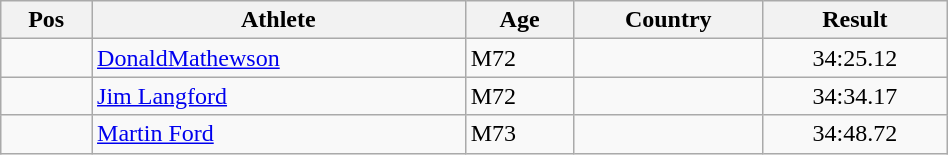<table class="wikitable"  style="text-align:center; width:50%;">
<tr>
<th>Pos</th>
<th>Athlete</th>
<th>Age</th>
<th>Country</th>
<th>Result</th>
</tr>
<tr>
<td align=center></td>
<td align=left><a href='#'>DonaldMathewson</a></td>
<td align=left>M72</td>
<td align=left></td>
<td>34:25.12</td>
</tr>
<tr>
<td align=center></td>
<td align=left><a href='#'>Jim Langford</a></td>
<td align=left>M72</td>
<td align=left></td>
<td>34:34.17</td>
</tr>
<tr>
<td align=center></td>
<td align=left><a href='#'>Martin Ford</a></td>
<td align=left>M73</td>
<td align=left></td>
<td>34:48.72</td>
</tr>
</table>
